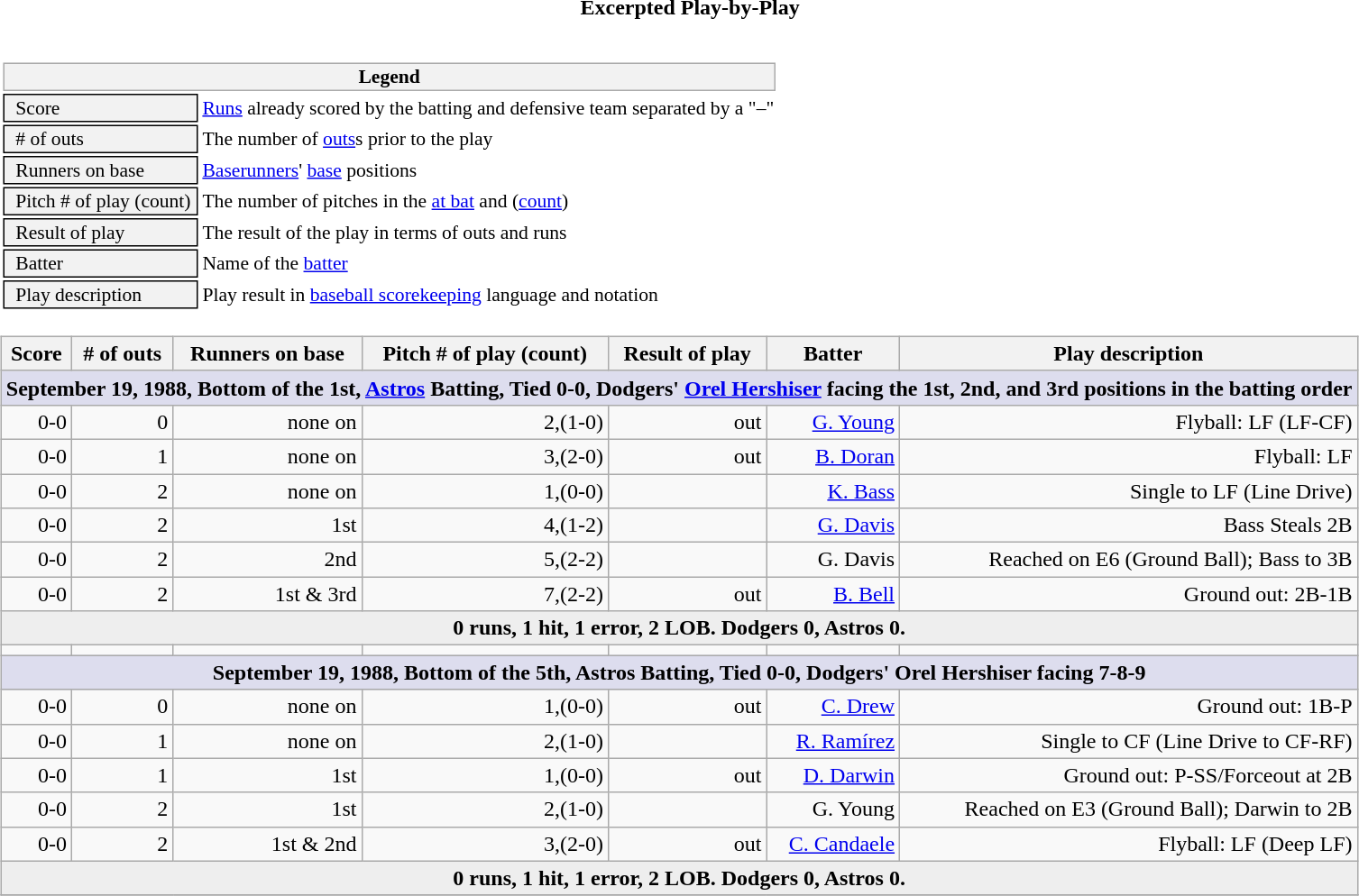<table class="collapsible collapsed" cellpadding="5px">
<tr>
<th colspan="2">Excerpted Play-by-Play</th>
</tr>
<tr>
<td><br><table class="toccolours" style="font-size: 90%; white-space: nowrap;">
<tr>
<th colspan="2" style="background-color: #F2F2F2; border: 1px solid #AAAAAA;">Legend</th>
</tr>
<tr>
<td style="background-color: #F2F2F2; border: 1px solid black;">  Score</td>
<td><a href='#'>Runs</a> already scored by the batting and defensive team separated by a "–"</td>
</tr>
<tr>
<td style="background-color: #F2F2F2; border: 1px solid black">  # of outs</td>
<td>The number of <a href='#'>outs</a>s prior to the play</td>
</tr>
<tr>
<td style="background-color: #F2F2F2; border: 1px solid black">  Runners on base</td>
<td><a href='#'>Baserunners</a>' <a href='#'>base</a> positions</td>
</tr>
<tr>
<td style="background-color: #F2F2F2; border: 1px solid black;">  Pitch # of play (count) </td>
<td>The number of pitches in the <a href='#'>at bat</a> and (<a href='#'>count</a>)</td>
</tr>
<tr>
<td style="background-color: #F2F2F2; border: 1px solid black;">  Result of play</td>
<td>The result of the play in terms of outs and runs</td>
</tr>
<tr>
<td style="background-color: #F2F2F2; border: 1px solid black">  Batter</td>
<td>Name of the <a href='#'>batter</a></td>
</tr>
<tr>
<td style="background-color: #F2F2F2; border: 1px solid black">  Play description</td>
<td>Play result in <a href='#'>baseball scorekeeping</a> language and notation</td>
</tr>
<tr>
</tr>
</table>
<table class="wikitable" style="text-align:right">
<tr>
<th>Score</th>
<th># of outs</th>
<th>Runners on base</th>
<th>Pitch # of play (count)</th>
<th>Result of play</th>
<th>Batter</th>
<th>Play description</th>
</tr>
<tr>
<th style="background:#ddddee;" colspan="8">September 19, 1988, Bottom of the 1st, <a href='#'>Astros</a> Batting, Tied 0-0, Dodgers' <a href='#'>Orel Hershiser</a> facing the 1st, 2nd, and 3rd positions in the batting order</th>
</tr>
<tr>
<td>0-0</td>
<td>0</td>
<td>none on</td>
<td>2,(1-0)</td>
<td>out</td>
<td><a href='#'>G. Young</a></td>
<td>Flyball: LF (LF-CF)</td>
</tr>
<tr>
<td>0-0</td>
<td>1</td>
<td>none on</td>
<td>3,(2-0)</td>
<td>out</td>
<td><a href='#'>B. Doran</a></td>
<td>Flyball: LF</td>
</tr>
<tr>
<td>0-0</td>
<td>2</td>
<td>none on</td>
<td>1,(0-0)</td>
<td></td>
<td><a href='#'>K. Bass</a></td>
<td>Single to LF (Line Drive)</td>
</tr>
<tr>
<td>0-0</td>
<td>2</td>
<td>1st</td>
<td>4,(1-2)</td>
<td></td>
<td><a href='#'>G. Davis</a></td>
<td>Bass Steals 2B</td>
</tr>
<tr>
<td>0-0</td>
<td>2</td>
<td>2nd</td>
<td>5,(2-2)</td>
<td></td>
<td>G. Davis</td>
<td>Reached on E6 (Ground Ball); Bass to 3B</td>
</tr>
<tr>
<td>0-0</td>
<td>2</td>
<td>1st & 3rd</td>
<td>7,(2-2)</td>
<td>out</td>
<td><a href='#'>B. Bell</a></td>
<td>Ground out: 2B-1B</td>
</tr>
<tr>
<th style="background:#eeeeee;" colspan="8">0 runs, 1 hit, 1 error, 2 LOB. Dodgers 0, Astros 0.</th>
</tr>
<tr>
<td></td>
<td></td>
<td></td>
<td></td>
<td></td>
<td></td>
<td></td>
</tr>
<tr>
<th style="background:#ddddee;" colspan="8">September 19, 1988, Bottom of the 5th, Astros Batting, Tied 0-0, Dodgers' Orel Hershiser facing 7-8-9</th>
</tr>
<tr>
<td>0-0</td>
<td>0</td>
<td>none on</td>
<td>1,(0-0)</td>
<td>out</td>
<td><a href='#'>C. Drew</a></td>
<td>Ground out: 1B-P</td>
</tr>
<tr>
<td>0-0</td>
<td>1</td>
<td>none on</td>
<td>2,(1-0)</td>
<td></td>
<td><a href='#'>R. Ramírez</a></td>
<td>Single to CF (Line Drive to CF-RF)</td>
</tr>
<tr>
<td>0-0</td>
<td>1</td>
<td>1st</td>
<td>1,(0-0)</td>
<td>out</td>
<td><a href='#'>D. Darwin</a></td>
<td>Ground out: P-SS/Forceout at 2B</td>
</tr>
<tr>
<td>0-0</td>
<td>2</td>
<td>1st</td>
<td>2,(1-0)</td>
<td></td>
<td>G. Young</td>
<td>Reached on E3 (Ground Ball); Darwin to 2B</td>
</tr>
<tr>
<td>0-0</td>
<td>2</td>
<td>1st & 2nd</td>
<td>3,(2-0)</td>
<td>out</td>
<td><a href='#'>C. Candaele</a></td>
<td>Flyball: LF (Deep LF)</td>
</tr>
<tr>
<th style="background:#eeeeee;" colspan="8">0 runs, 1 hit, 1 error, 2 LOB. Dodgers 0, Astros 0.</th>
</tr>
<tr>
</tr>
</table>
</td>
</tr>
</table>
